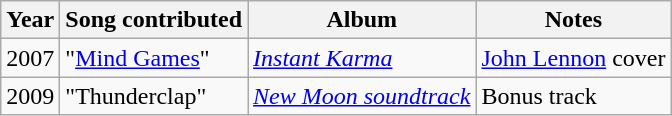<table class="wikitable">
<tr>
<th>Year</th>
<th>Song contributed</th>
<th>Album</th>
<th>Notes</th>
</tr>
<tr>
<td>2007</td>
<td>"<a href='#'>Mind Games</a>"</td>
<td><em><a href='#'>Instant Karma</a></em></td>
<td><a href='#'>John Lennon</a> cover</td>
</tr>
<tr>
<td>2009</td>
<td>"Thunderclap"</td>
<td><em><a href='#'>New Moon soundtrack</a></em></td>
<td>Bonus track</td>
</tr>
</table>
